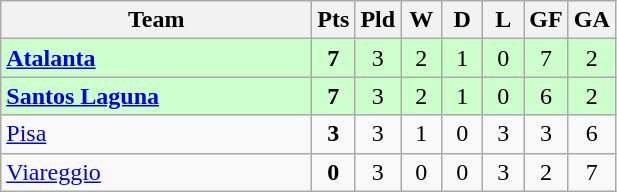<table class="wikitable" style="text-align:center;">
<tr>
<th width=200>Team</th>
<th width=20>Pts</th>
<th width=20>Pld</th>
<th width=20>W</th>
<th width=20>D</th>
<th width=20>L</th>
<th width=20>GF</th>
<th width=20>GA</th>
</tr>
<tr style="background:#ccffcc">
<td style="text-align:left"> <strong><a href='#'>Atalanta</a></strong></td>
<td><strong>7</strong></td>
<td>3</td>
<td>2</td>
<td>1</td>
<td>0</td>
<td>7</td>
<td>2</td>
</tr>
<tr style="background:#ccffcc">
<td style="text-align:left"> <strong><a href='#'>Santos Laguna</a></strong></td>
<td><strong>7</strong></td>
<td>3</td>
<td>2</td>
<td>1</td>
<td>0</td>
<td>6</td>
<td>2</td>
</tr>
<tr>
<td style="text-align:left"> <a href='#'>Pisa</a></td>
<td><strong>3</strong></td>
<td>3</td>
<td>1</td>
<td>0</td>
<td>3</td>
<td>3</td>
<td>6</td>
</tr>
<tr>
<td style="text-align:left"> <a href='#'>Viareggio</a></td>
<td><strong>0</strong></td>
<td>3</td>
<td>0</td>
<td>0</td>
<td>3</td>
<td>2</td>
<td>7</td>
</tr>
</table>
